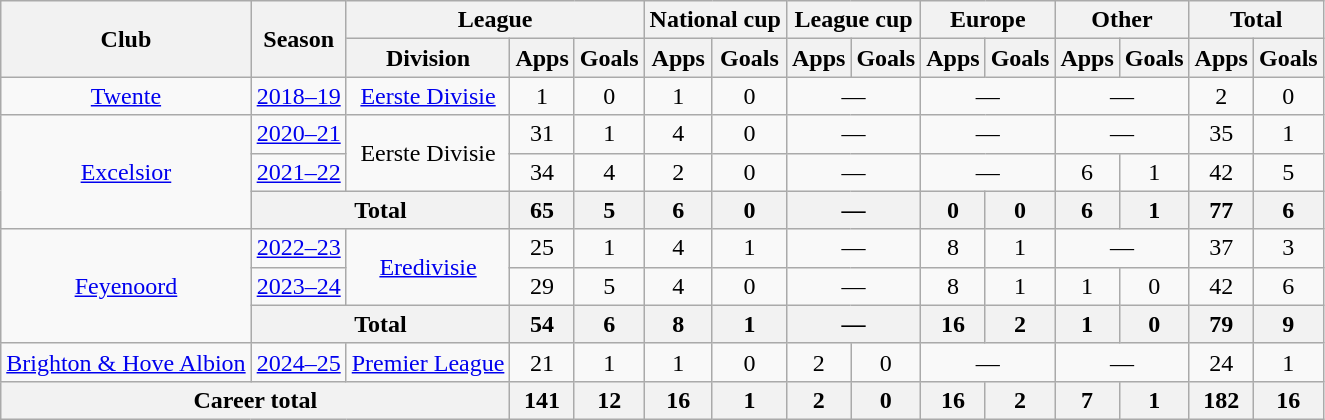<table class="wikitable" style="text-align:center">
<tr>
<th rowspan="2">Club</th>
<th rowspan="2">Season</th>
<th colspan="3">League</th>
<th colspan="2">National cup</th>
<th colspan="2">League cup</th>
<th colspan="2">Europe</th>
<th colspan="2">Other</th>
<th colspan="2">Total</th>
</tr>
<tr>
<th>Division</th>
<th>Apps</th>
<th>Goals</th>
<th>Apps</th>
<th>Goals</th>
<th>Apps</th>
<th>Goals</th>
<th>Apps</th>
<th>Goals</th>
<th>Apps</th>
<th>Goals</th>
<th>Apps</th>
<th>Goals</th>
</tr>
<tr>
<td><a href='#'>Twente</a></td>
<td><a href='#'>2018–19</a></td>
<td><a href='#'>Eerste Divisie</a></td>
<td>1</td>
<td>0</td>
<td>1</td>
<td>0</td>
<td colspan="2">—</td>
<td colspan="2">—</td>
<td colspan="2">—</td>
<td>2</td>
<td>0</td>
</tr>
<tr>
<td rowspan="3"><a href='#'>Excelsior</a></td>
<td><a href='#'>2020–21</a></td>
<td rowspan="2">Eerste Divisie</td>
<td>31</td>
<td>1</td>
<td>4</td>
<td>0</td>
<td colspan="2">—</td>
<td colspan="2">—</td>
<td colspan="2">—</td>
<td>35</td>
<td>1</td>
</tr>
<tr>
<td><a href='#'>2021–22</a></td>
<td>34</td>
<td>4</td>
<td>2</td>
<td>0</td>
<td colspan="2">—</td>
<td colspan="2">—</td>
<td>6</td>
<td>1</td>
<td>42</td>
<td>5</td>
</tr>
<tr>
<th colspan="2">Total</th>
<th>65</th>
<th>5</th>
<th>6</th>
<th>0</th>
<th colspan="2">—</th>
<th>0</th>
<th>0</th>
<th>6</th>
<th>1</th>
<th>77</th>
<th>6</th>
</tr>
<tr>
<td rowspan="3"><a href='#'>Feyenoord</a></td>
<td><a href='#'>2022–23</a></td>
<td rowspan="2"><a href='#'>Eredivisie</a></td>
<td>25</td>
<td>1</td>
<td>4</td>
<td>1</td>
<td colspan="2">—</td>
<td>8</td>
<td>1</td>
<td colspan="2">—</td>
<td>37</td>
<td>3</td>
</tr>
<tr>
<td><a href='#'>2023–24</a></td>
<td>29</td>
<td>5</td>
<td>4</td>
<td>0</td>
<td colspan="2">—</td>
<td>8</td>
<td>1</td>
<td>1</td>
<td>0</td>
<td>42</td>
<td>6</td>
</tr>
<tr>
<th colspan="2">Total</th>
<th>54</th>
<th>6</th>
<th>8</th>
<th>1</th>
<th colspan="2">—</th>
<th>16</th>
<th>2</th>
<th>1</th>
<th>0</th>
<th>79</th>
<th>9</th>
</tr>
<tr>
<td><a href='#'>Brighton & Hove Albion</a></td>
<td><a href='#'>2024–25</a></td>
<td><a href='#'>Premier League</a></td>
<td>21</td>
<td>1</td>
<td>1</td>
<td>0</td>
<td>2</td>
<td>0</td>
<td colspan="2">—</td>
<td colspan="2">—</td>
<td>24</td>
<td>1</td>
</tr>
<tr>
<th colspan="3">Career total</th>
<th>141</th>
<th>12</th>
<th>16</th>
<th>1</th>
<th>2</th>
<th>0</th>
<th>16</th>
<th>2</th>
<th>7</th>
<th>1</th>
<th>182</th>
<th>16</th>
</tr>
</table>
